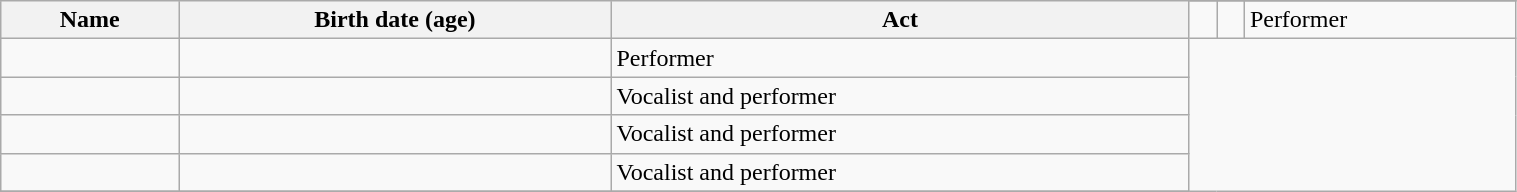<table class="wikitable sortable"  style="text-align:center; width:80%;">
<tr>
<th rowspan="2">Name</th>
<th rowspan="2">Birth date (age)</th>
<th rowspan="2">Act</th>
</tr>
<tr>
<td style="text-align:left;" data-sort-value="Sayaka"></td>
<td style="text-align:left;"></td>
<td style="text-align:left;">Performer</td>
</tr>
<tr>
<td style="text-align:left;" data-sort-value="Kaede"></td>
<td style="text-align:left;"></td>
<td style="text-align:left;">Performer</td>
</tr>
<tr>
<td style="text-align:left;" data-sort-value="Karen Fujii"></td>
<td style="text-align:left;"></td>
<td style="text-align:left;">Vocalist and performer</td>
</tr>
<tr>
<td style="text-align:left;" data-sort-value="Yurino"></td>
<td style="text-align:left;"></td>
<td style="text-align:left;">Vocalist and performer</td>
</tr>
<tr>
<td style="text-align:left;" data-sort-value="Anna Suda"></td>
<td style="text-align:left;"></td>
<td style="text-align:left;">Vocalist and performer</td>
</tr>
<tr>
</tr>
</table>
